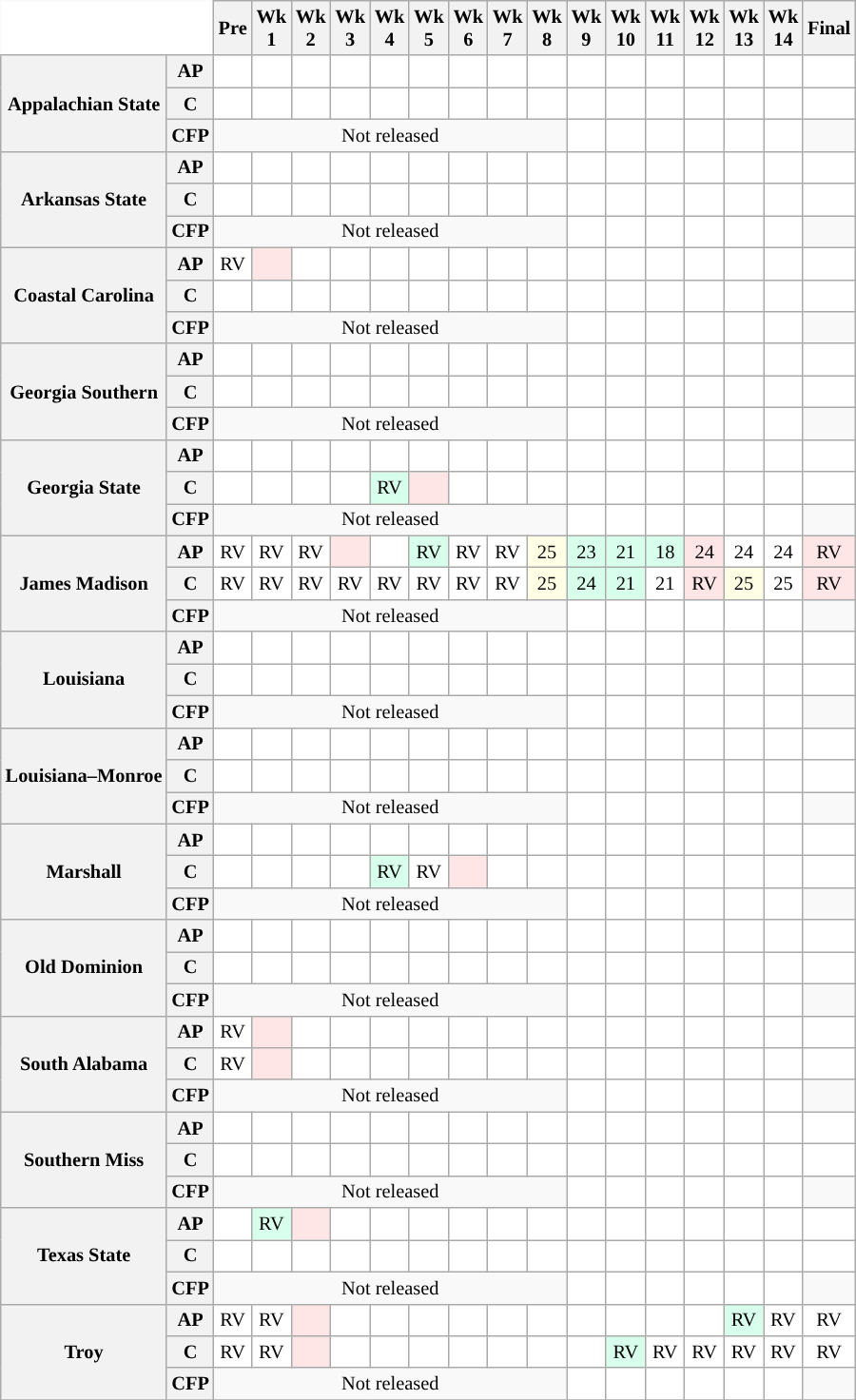<table class="wikitable" style="white-space:nowrap;font-size:85%;">
<tr>
<th colspan=2 style="background:white; border-top-style:hidden; border-left-style:hidden;"> </th>
<th>Pre</th>
<th>Wk<br>1</th>
<th>Wk<br>2</th>
<th>Wk<br>3</th>
<th>Wk<br>4</th>
<th>Wk<br>5</th>
<th>Wk<br>6</th>
<th>Wk<br>7</th>
<th>Wk<br>8</th>
<th>Wk<br>9</th>
<th>Wk<br>10</th>
<th>Wk<br>11</th>
<th>Wk<br>12</th>
<th>Wk<br>13</th>
<th>Wk<br>14</th>
<th>Final</th>
</tr>
<tr style="text-align:center;">
<th rowspan=3 style=>Appalachian State</th>
<th>AP</th>
<td style="background:#FFF;"></td>
<td style="background:#FFF;"></td>
<td style="background:#FFF;"></td>
<td style="background:#FFF;"></td>
<td style="background:#FFF;"></td>
<td style="background:#FFF;"></td>
<td style="background:#FFF;"></td>
<td style="background:#FFF;"></td>
<td style="background:#FFF;"></td>
<td style="background:#FFF;"></td>
<td style="background:#FFF;"></td>
<td style="background:#FFF;"></td>
<td style="background:#FFF;"></td>
<td style="background:#FFF;"></td>
<td style="background:#FFF;"></td>
<td style="background:#FFF;"></td>
</tr>
<tr style="text-align:center;">
<th>C</th>
<td style="background:#FFF;"></td>
<td style="background:#FFF;"></td>
<td style="background:#FFF;"></td>
<td style="background:#FFF;"></td>
<td style="background:#FFF;"></td>
<td style="background:#FFF;"></td>
<td style="background:#FFF;"></td>
<td style="background:#FFF;"></td>
<td style="background:#FFF;"></td>
<td style="background:#FFF;"></td>
<td style="background:#FFF;"></td>
<td style="background:#FFF;"></td>
<td style="background:#FFF;"></td>
<td style="background:#FFF;"></td>
<td style="background:#FFF;"></td>
<td style="background:#FFF;"></td>
</tr>
<tr style="text-align:center;">
<th>CFP</th>
<td colspan="9" style="text-align:center;">Not released</td>
<td style="background:#FFF;"></td>
<td style="background:#FFF;"></td>
<td style="background:#FFF;"></td>
<td style="background:#FFF;"></td>
<td style="background:#FFF;"></td>
<td style="background:#FFF;"></td>
<td style="text-align:center;"></td>
</tr>
<tr style="text-align:center;">
<th rowspan="3" style=>Arkansas State</th>
<th>AP</th>
<td style="background:#FFF;"></td>
<td style="background:#FFF;"></td>
<td style="background:#FFF;"></td>
<td style="background:#FFF;"></td>
<td style="background:#FFF;"></td>
<td style="background:#FFF;"></td>
<td style="background:#FFF;"></td>
<td style="background:#FFF;"></td>
<td style="background:#FFF;"></td>
<td style="background:#FFF;"></td>
<td style="background:#FFF;"></td>
<td style="background:#FFF;"></td>
<td style="background:#FFF;"></td>
<td style="background:#FFF;"></td>
<td style="background:#FFF;"></td>
<td style="background:#FFF;"></td>
</tr>
<tr style="text-align:center;">
<th>C</th>
<td style="background:#FFF;"></td>
<td style="background:#FFF;"></td>
<td style="background:#FFF;"></td>
<td style="background:#FFF;"></td>
<td style="background:#FFF;"></td>
<td style="background:#FFF;"></td>
<td style="background:#FFF;"></td>
<td style="background:#FFF;"></td>
<td style="background:#FFF;"></td>
<td style="background:#FFF;"></td>
<td style="background:#FFF;"></td>
<td style="background:#FFF;"></td>
<td style="background:#FFF;"></td>
<td style="background:#FFF;"></td>
<td style="background:#FFF;"></td>
<td style="background:#FFF;"></td>
</tr>
<tr style="text-align:center;">
<th>CFP</th>
<td colspan="9" style="text-align:center;">Not released</td>
<td style="background:#FFF;"></td>
<td style="background:#FFF;"></td>
<td style="background:#FFF;"></td>
<td style="background:#FFF;"></td>
<td style="background:#FFF;"></td>
<td style="background:#FFF;"></td>
<td style="text-align:center;"></td>
</tr>
<tr style="text-align:center;">
<th rowspan="3" style=>Coastal Carolina</th>
<th>AP</th>
<td style="background:#FFF;">RV</td>
<td style="background:#FFE6E6;"></td>
<td style="background:#FFF;"></td>
<td style="background:#FFF;"></td>
<td style="background:#FFF;"></td>
<td style="background:#FFF;"></td>
<td style="background:#FFF;"></td>
<td style="background:#FFF;"></td>
<td style="background:#FFF;"></td>
<td style="background:#FFF;"></td>
<td style="background:#FFF;"></td>
<td style="background:#FFF;"></td>
<td style="background:#FFF;"></td>
<td style="background:#FFF;"></td>
<td style="background:#FFF;"></td>
<td style="background:#FFF;"></td>
</tr>
<tr style="text-align:center;">
<th>C</th>
<td style="background:#FFF;"></td>
<td style="background:#FFF;"></td>
<td style="background:#FFF;"></td>
<td style="background:#FFF;"></td>
<td style="background:#FFF;"></td>
<td style="background:#FFF;"></td>
<td style="background:#FFF;"></td>
<td style="background:#FFF;"></td>
<td style="background:#FFF;"></td>
<td style="background:#FFF;"></td>
<td style="background:#FFF;"></td>
<td style="background:#FFF;"></td>
<td style="background:#FFF;"></td>
<td style="background:#FFF;"></td>
<td style="background:#FFF;"></td>
<td style="background:#FFF;"></td>
</tr>
<tr style="text-align:center;">
<th>CFP</th>
<td colspan="9" style="text-align:center;">Not released</td>
<td style="background:#FFF;"></td>
<td style="background:#FFF;"></td>
<td style="background:#FFF;"></td>
<td style="background:#FFF;"></td>
<td style="background:#FFF;"></td>
<td style="background:#FFF;"></td>
<td style="text-align:center;"></td>
</tr>
<tr style="text-align:center;">
<th rowspan="3" style=>Georgia Southern</th>
<th>AP</th>
<td style="background:#FFF;"></td>
<td style="background:#FFF;"></td>
<td style="background:#FFF;"></td>
<td style="background:#FFF;"></td>
<td style="background:#FFF;"></td>
<td style="background:#FFF;"></td>
<td style="background:#FFF;"></td>
<td style="background:#FFF;"></td>
<td style="background:#FFF;"></td>
<td style="background:#FFF;"></td>
<td style="background:#FFF;"></td>
<td style="background:#FFF;"></td>
<td style="background:#FFF;"></td>
<td style="background:#FFF;"></td>
<td style="background:#FFF;"></td>
<td style="background:#FFF;"></td>
</tr>
<tr style="text-align:center;">
<th>C</th>
<td style="background:#FFF;"></td>
<td style="background:#FFF;"></td>
<td style="background:#FFF;"></td>
<td style="background:#FFF;"></td>
<td style="background:#FFF;"></td>
<td style="background:#FFF;"></td>
<td style="background:#FFF;"></td>
<td style="background:#FFF;"></td>
<td style="background:#FFF;"></td>
<td style="background:#FFF;"></td>
<td style="background:#FFF;"></td>
<td style="background:#FFF;"></td>
<td style="background:#FFF;"></td>
<td style="background:#FFF;"></td>
<td style="background:#FFF;"></td>
<td style="background:#FFF;"></td>
</tr>
<tr style="text-align:center;">
<th>CFP</th>
<td colspan="9" style="text-align:center;">Not released</td>
<td style="background:#FFF;"></td>
<td style="background:#FFF;"></td>
<td style="background:#FFF;"></td>
<td style="background:#FFF;"></td>
<td style="background:#FFF;"></td>
<td style="background:#FFF;"></td>
<td style="text-align:center;"></td>
</tr>
<tr style="text-align:center;">
<th rowspan="3" style=>Georgia State</th>
<th>AP</th>
<td style="background:#FFF;"></td>
<td style="background:#FFF;"></td>
<td style="background:#FFF;"></td>
<td style="background:#FFF;"></td>
<td style="background:#FFF;"></td>
<td style="background:#FFF;"></td>
<td style="background:#FFF;"></td>
<td style="background:#FFF;"></td>
<td style="background:#FFF;"></td>
<td style="background:#FFF;"></td>
<td style="background:#FFF;"></td>
<td style="background:#FFF;"></td>
<td style="background:#FFF;"></td>
<td style="background:#FFF;"></td>
<td style="background:#FFF;"></td>
<td style="background:#FFF;"></td>
</tr>
<tr style="text-align:center;">
<th>C</th>
<td style="background:#FFF;"></td>
<td style="background:#FFF;"></td>
<td style="background:#FFF;"></td>
<td style="background:#FFF;"></td>
<td style="background:#d8ffeb;">RV</td>
<td style="background:#ffe6e6;"></td>
<td style="background:#FFF;"></td>
<td style="background:#FFF;"></td>
<td style="background:#FFF;"></td>
<td style="background:#FFF;"></td>
<td style="background:#FFF;"></td>
<td style="background:#FFF;"></td>
<td style="background:#FFF;"></td>
<td style="background:#FFF;"></td>
<td style="background:#FFF;"></td>
<td style="background:#FFF;"></td>
</tr>
<tr style="text-align:center;">
<th>CFP</th>
<td colspan="9" style="text-align:center;">Not released</td>
<td style="background:#FFF;"></td>
<td style="background:#FFF;"></td>
<td style="background:#FFF;"></td>
<td style="background:#FFF;"></td>
<td style="background:#FFF;"></td>
<td style="background:#FFF;"></td>
<td style="text-align:center;"></td>
</tr>
<tr style="text-align:center;">
<th rowspan="3" style=>James Madison</th>
<th>AP</th>
<td style="background:#FFF;">RV</td>
<td style="background:#FFF;">RV</td>
<td style="background:#FFF;">RV</td>
<td style="background:#ffe6e6;"></td>
<td style="background:#FFF;"></td>
<td style="background:#d8ffeb;">RV</td>
<td style="background:#FFF;">RV</td>
<td style="background:#FFF;">RV</td>
<td style="background:#FFFFE6;">25</td>
<td style="background:#d8ffeb;">23</td>
<td style="background:#d8ffeb;">21</td>
<td style="background:#d8ffeb;">18</td>
<td style="background:#ffe6e6;">24</td>
<td style="background:#FFF;">24</td>
<td style="background:#FFF;">24</td>
<td style="background:#ffe6e6;">RV</td>
</tr>
<tr style="text-align:center;">
<th>C</th>
<td style="background:#FFF;">RV</td>
<td style="background:#FFF;">RV</td>
<td style="background:#FFF;">RV</td>
<td style="background:#FFF;">RV</td>
<td style="background:#FFF;">RV</td>
<td style="background:#FFF;">RV</td>
<td style="background:#FFF;">RV</td>
<td style="background:#FFF;">RV</td>
<td style="background:#FFFFE6;">25</td>
<td style="background:#d8ffeb;">24</td>
<td style="background:#d8ffeb;">21</td>
<td style="background:#FFF;">21</td>
<td style="background:#ffe6e6;">RV</td>
<td style="background:#FFFFE6;">25</td>
<td style="background:#FFF;">25</td>
<td style="background:#ffe6e6;">RV</td>
</tr>
<tr style="text-align:center;">
<th>CFP</th>
<td colspan="9" style="text-align:center;">Not released</td>
<td style="background:#FFF;"></td>
<td style="background:#FFF;"></td>
<td style="background:#FFF;"></td>
<td style="background:#FFF;"></td>
<td style="background:#FFF;"></td>
<td style="background:#FFF;"></td>
<td style="text-align:center;"></td>
</tr>
<tr style="text-align:center;">
<th rowspan="3" style=>Louisiana</th>
<th>AP</th>
<td style="background:#FFF;"></td>
<td style="background:#FFF;"></td>
<td style="background:#FFF;"></td>
<td style="background:#FFF;"></td>
<td style="background:#FFF;"></td>
<td style="background:#FFF;"></td>
<td style="background:#FFF;"></td>
<td style="background:#FFF;"></td>
<td style="background:#FFF;"></td>
<td style="background:#FFF;"></td>
<td style="background:#FFF;"></td>
<td style="background:#FFF;"></td>
<td style="background:#FFF;"></td>
<td style="background:#FFF;"></td>
<td style="background:#FFF;"></td>
<td style="background:#FFF;"></td>
</tr>
<tr style="text-align:center;">
<th>C</th>
<td style="background:#FFF;"></td>
<td style="background:#FFF;"></td>
<td style="background:#FFF;"></td>
<td style="background:#FFF;"></td>
<td style="background:#FFF;"></td>
<td style="background:#FFF;"></td>
<td style="background:#FFF;"></td>
<td style="background:#FFF;"></td>
<td style="background:#FFF;"></td>
<td style="background:#FFF;"></td>
<td style="background:#FFF;"></td>
<td style="background:#FFF;"></td>
<td style="background:#FFF;"></td>
<td style="background:#FFF;"></td>
<td style="background:#FFF;"></td>
<td style="background:#FFF;"></td>
</tr>
<tr style="text-align:center;">
<th>CFP</th>
<td colspan="9" style="text-align:center;">Not released</td>
<td style="background:#FFF;"></td>
<td style="background:#FFF;"></td>
<td style="background:#FFF;"></td>
<td style="background:#FFF;"></td>
<td style="background:#FFF;"></td>
<td style="background:#FFF;"></td>
<td style="text-align:center;"></td>
</tr>
<tr style="text-align:center;">
<th rowspan="3" style=>Louisiana–Monroe</th>
<th>AP</th>
<td style="background:#FFF;"></td>
<td style="background:#FFF;"></td>
<td style="background:#FFF;"></td>
<td style="background:#FFF;"></td>
<td style="background:#FFF;"></td>
<td style="background:#FFF;"></td>
<td style="background:#FFF;"></td>
<td style="background:#FFF;"></td>
<td style="background:#FFF;"></td>
<td style="background:#FFF;"></td>
<td style="background:#FFF;"></td>
<td style="background:#FFF;"></td>
<td style="background:#FFF;"></td>
<td style="background:#FFF;"></td>
<td style="background:#FFF;"></td>
<td style="background:#FFF;"></td>
</tr>
<tr style="text-align:center;">
<th>C</th>
<td style="background:#FFF;"></td>
<td style="background:#FFF;"></td>
<td style="background:#FFF;"></td>
<td style="background:#FFF;"></td>
<td style="background:#FFF;"></td>
<td style="background:#FFF;"></td>
<td style="background:#FFF;"></td>
<td style="background:#FFF;"></td>
<td style="background:#FFF;"></td>
<td style="background:#FFF;"></td>
<td style="background:#FFF;"></td>
<td style="background:#FFF;"></td>
<td style="background:#FFF;"></td>
<td style="background:#FFF;"></td>
<td style="background:#FFF;"></td>
<td style="background:#FFF;"></td>
</tr>
<tr style="text-align:center;">
<th>CFP</th>
<td colspan="9" style="text-align:center;">Not released</td>
<td style="background:#FFF;"></td>
<td style="background:#FFF;"></td>
<td style="background:#FFF;"></td>
<td style="background:#FFF;"></td>
<td style="background:#FFF;"></td>
<td style="background:#FFF;"></td>
<td style="text-align:center;"></td>
</tr>
<tr style="text-align:center;">
<th rowspan="3" style=>Marshall</th>
<th>AP</th>
<td style="background:#FFF;"></td>
<td style="background:#FFF;"></td>
<td style="background:#FFF;"></td>
<td style="background:#FFF;"></td>
<td style="background:#FFF;"></td>
<td style="background:#FFF;"></td>
<td style="background:#FFF;"></td>
<td style="background:#FFF;"></td>
<td style="background:#FFF;"></td>
<td style="background:#FFF;"></td>
<td style="background:#FFF;"></td>
<td style="background:#FFF;"></td>
<td style="background:#FFF;"></td>
<td style="background:#FFF;"></td>
<td style="background:#FFF;"></td>
<td style="background:#FFF;"></td>
</tr>
<tr style="text-align:center;">
<th>C</th>
<td style="background:#FFF;"></td>
<td style="background:#FFF;"></td>
<td style="background:#FFF;"></td>
<td style="background:#FFF;"></td>
<td style="background:#d8ffeb;">RV</td>
<td style="background:#FFF;">RV</td>
<td style="background:#ffe6e6;"></td>
<td style="background:#FFF;"></td>
<td style="background:#FFF;"></td>
<td style="background:#FFF;"></td>
<td style="background:#FFF;"></td>
<td style="background:#FFF;"></td>
<td style="background:#FFF;"></td>
<td style="background:#FFF;"></td>
<td style="background:#FFF;"></td>
<td style="background:#FFF;"></td>
</tr>
<tr style="text-align:center;">
<th>CFP</th>
<td colspan="9" style="text-align:center;">Not released</td>
<td style="background:#FFF;"></td>
<td style="background:#FFF;"></td>
<td style="background:#FFF;"></td>
<td style="background:#FFF;"></td>
<td style="background:#FFF;"></td>
<td style="background:#FFF;"></td>
<td style="text-align:center;"></td>
</tr>
<tr style="text-align:center;">
<th rowspan="3" style=>Old Dominion</th>
<th>AP</th>
<td style="background:#FFF;"></td>
<td style="background:#FFF;"></td>
<td style="background:#FFF;"></td>
<td style="background:#FFF;"></td>
<td style="background:#FFF;"></td>
<td style="background:#FFF;"></td>
<td style="background:#FFF;"></td>
<td style="background:#FFF;"></td>
<td style="background:#FFF;"></td>
<td style="background:#FFF;"></td>
<td style="background:#FFF;"></td>
<td style="background:#FFF;"></td>
<td style="background:#FFF;"></td>
<td style="background:#FFF;"></td>
<td style="background:#FFF;"></td>
<td style="background:#FFF;"></td>
</tr>
<tr style="text-align:center;">
<th>C</th>
<td style="background:#FFF;"></td>
<td style="background:#FFF;"></td>
<td style="background:#FFF;"></td>
<td style="background:#FFF;"></td>
<td style="background:#FFF;"></td>
<td style="background:#FFF;"></td>
<td style="background:#FFF;"></td>
<td style="background:#FFF;"></td>
<td style="background:#FFF;"></td>
<td style="background:#FFF;"></td>
<td style="background:#FFF;"></td>
<td style="background:#FFF;"></td>
<td style="background:#FFF;"></td>
<td style="background:#FFF;"></td>
<td style="background:#FFF;"></td>
<td style="background:#FFF;"></td>
</tr>
<tr style="text-align:center;">
<th>CFP</th>
<td colspan="9" style="text-align:center;">Not released</td>
<td style="background:#FFF;"></td>
<td style="background:#FFF;"></td>
<td style="background:#FFF;"></td>
<td style="background:#FFF;"></td>
<td style="background:#FFF;"></td>
<td style="background:#FFF;"></td>
<td style="text-align:center;"></td>
</tr>
<tr style="text-align:center;">
<th rowspan="3" style=>South Alabama</th>
<th>AP</th>
<td style="background:#FFF;">RV</td>
<td style="background:#FFE6E6;"></td>
<td style="background:#FFF;"></td>
<td style="background:#FFF;"></td>
<td style="background:#FFF;"></td>
<td style="background:#FFF;"></td>
<td style="background:#FFF;"></td>
<td style="background:#FFF;"></td>
<td style="background:#FFF;"></td>
<td style="background:#FFF;"></td>
<td style="background:#FFF;"></td>
<td style="background:#FFF;"></td>
<td style="background:#FFF;"></td>
<td style="background:#FFF;"></td>
<td style="background:#FFF;"></td>
<td style="background:#FFF;"></td>
</tr>
<tr style="text-align:center;">
<th>C</th>
<td style="background:#FFF;">RV</td>
<td style="background:#FFE6E6;"></td>
<td style="background:#FFF;"></td>
<td style="background:#FFF;"></td>
<td style="background:#FFF;"></td>
<td style="background:#FFF;"></td>
<td style="background:#FFF;"></td>
<td style="background:#FFF;"></td>
<td style="background:#FFF;"></td>
<td style="background:#FFF;"></td>
<td style="background:#FFF;"></td>
<td style="background:#FFF;"></td>
<td style="background:#FFF;"></td>
<td style="background:#FFF;"></td>
<td style="background:#FFF;"></td>
<td style="background:#FFF;"></td>
</tr>
<tr style="text-align:center;">
<th>CFP</th>
<td colspan="9" style="text-align:center;">Not released</td>
<td style="background:#FFF;"></td>
<td style="background:#FFF;"></td>
<td style="background:#FFF;"></td>
<td style="background:#FFF;"></td>
<td style="background:#FFF;"></td>
<td style="background:#FFF;"></td>
<td style="text-align:center;"></td>
</tr>
<tr style="text-align:center;">
<th rowspan="3" style=>Southern Miss</th>
<th>AP</th>
<td style="background:#FFF;"></td>
<td style="background:#FFF;"></td>
<td style="background:#FFF;"></td>
<td style="background:#FFF;"></td>
<td style="background:#FFF;"></td>
<td style="background:#FFF;"></td>
<td style="background:#FFF;"></td>
<td style="background:#FFF;"></td>
<td style="background:#FFF;"></td>
<td style="background:#FFF;"></td>
<td style="background:#FFF;"></td>
<td style="background:#FFF;"></td>
<td style="background:#FFF;"></td>
<td style="background:#FFF;"></td>
<td style="background:#FFF;"></td>
<td style="background:#FFF;"></td>
</tr>
<tr style="text-align:center;">
<th>C</th>
<td style="background:#FFF;"></td>
<td style="background:#FFF;"></td>
<td style="background:#FFF;"></td>
<td style="background:#FFF;"></td>
<td style="background:#FFF;"></td>
<td style="background:#FFF;"></td>
<td style="background:#FFF;"></td>
<td style="background:#FFF;"></td>
<td style="background:#FFF;"></td>
<td style="background:#FFF;"></td>
<td style="background:#FFF;"></td>
<td style="background:#FFF;"></td>
<td style="background:#FFF;"></td>
<td style="background:#FFF;"></td>
<td style="background:#FFF;"></td>
<td style="background:#FFF;"></td>
</tr>
<tr style="text-align:center;">
<th>CFP</th>
<td colspan="9" style="text-align:center;">Not released</td>
<td style="background:#FFF;"></td>
<td style="background:#FFF;"></td>
<td style="background:#FFF;"></td>
<td style="background:#FFF;"></td>
<td style="background:#FFF;"></td>
<td style="background:#FFF;"></td>
<td style="text-align:center;"></td>
</tr>
<tr style="text-align:center;">
<th rowspan="3" style=>Texas State</th>
<th>AP</th>
<td style="background:#FFF;"></td>
<td style="background:#d8ffeb;">RV</td>
<td style="background:#FFE6E6;"></td>
<td style="background:#FFF;"></td>
<td style="background:#FFF;"></td>
<td style="background:#FFF;"></td>
<td style="background:#FFF;"></td>
<td style="background:#FFF;"></td>
<td style="background:#FFF;"></td>
<td style="background:#FFF;"></td>
<td style="background:#FFF;"></td>
<td style="background:#FFF;"></td>
<td style="background:#FFF;"></td>
<td style="background:#FFF;"></td>
<td style="background:#FFF;"></td>
<td style="background:#FFF;"></td>
</tr>
<tr style="text-align:center;">
<th>C</th>
<td style="background:#FFF;"></td>
<td style="background:#FFF;"></td>
<td style="background:#FFF;"></td>
<td style="background:#FFF;"></td>
<td style="background:#FFF;"></td>
<td style="background:#FFF;"></td>
<td style="background:#FFF;"></td>
<td style="background:#FFF;"></td>
<td style="background:#FFF;"></td>
<td style="background:#FFF;"></td>
<td style="background:#FFF;"></td>
<td style="background:#FFF;"></td>
<td style="background:#FFF;"></td>
<td style="background:#FFF;"></td>
<td style="background:#FFF;"></td>
<td style="background:#FFF;"></td>
</tr>
<tr style="text-align:center;">
<th>CFP</th>
<td colspan="9" style="text-align:center;">Not released</td>
<td style="background:#FFF;"></td>
<td style="background:#FFF;"></td>
<td style="background:#FFF;"></td>
<td style="background:#FFF;"></td>
<td style="background:#FFF;"></td>
<td style="background:#FFF;"></td>
<td style="text-align:center;"></td>
</tr>
<tr style="text-align:center;">
<th rowspan="3" style=>Troy</th>
<th>AP</th>
<td style="background:#FFF;">RV</td>
<td style="background:#FFF;">RV</td>
<td style="background:#FFE6E6;"></td>
<td style="background:#FFF;"></td>
<td style="background:#FFF;"></td>
<td style="background:#FFF;"></td>
<td style="background:#FFF;"></td>
<td style="background:#FFF;"></td>
<td style="background:#FFF;"></td>
<td style="background:#FFF;"></td>
<td style="background:#FFF;"></td>
<td style="background:#FFF;"></td>
<td style="background:#FFF;"></td>
<td style="background:#d8ffeb;">RV</td>
<td style="background:#FFF;">RV</td>
<td style="background:#FFF;">RV</td>
</tr>
<tr style="text-align:center;">
<th>C</th>
<td style="background:#FFF;">RV</td>
<td style="background:#FFF;">RV</td>
<td style="background:#FFE6E6;"></td>
<td style="background:#FFF;"></td>
<td style="background:#FFF;"></td>
<td style="background:#FFF;"></td>
<td style="background:#FFF;"></td>
<td style="background:#FFF;"></td>
<td style="background:#FFF;"></td>
<td style="background:#FFF;"></td>
<td style="background:#d8ffeb;">RV</td>
<td style="background:#FFF;">RV</td>
<td style="background:#FFF;">RV</td>
<td style="background:#FFF;">RV</td>
<td style="background:#FFF;">RV</td>
<td style="background:#FFF;">RV</td>
</tr>
<tr style="text-align:center;">
<th>CFP</th>
<td colspan="9" style="text-align:center;">Not released</td>
<td style="background:#FFF;"></td>
<td style="background:#FFF;"></td>
<td style="background:#FFF;"></td>
<td style="background:#FFF;"></td>
<td style="background:#FFF;"></td>
<td style="background:#FFF;"></td>
<td style="text-align:center;"></td>
</tr>
<tr style="text-align:center;">
</tr>
</table>
